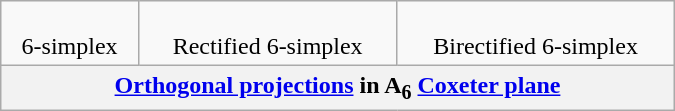<table class=wikitable align=right width=450 style="margin-left:1em;">
<tr align=center valign=top>
<td><br>6-simplex<br></td>
<td><br>Rectified 6-simplex<br></td>
<td><br>Birectified 6-simplex<br></td>
</tr>
<tr>
<th colspan=3><a href='#'>Orthogonal projections</a> in A<sub>6</sub> <a href='#'>Coxeter plane</a></th>
</tr>
</table>
